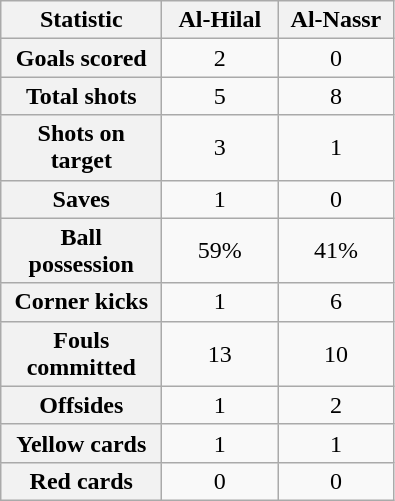<table class="wikitable plainrowheaders" style="text-align:center">
<tr>
<th scope="col" style="width:100px">Statistic</th>
<th scope="col" style="width:70px">Al-Hilal</th>
<th scope="col" style="width:70px">Al-Nassr</th>
</tr>
<tr>
<th scope=row>Goals scored</th>
<td>2</td>
<td>0</td>
</tr>
<tr>
<th scope=row>Total shots</th>
<td>5</td>
<td>8</td>
</tr>
<tr>
<th scope=row>Shots on target</th>
<td>3</td>
<td>1</td>
</tr>
<tr>
<th scope=row>Saves</th>
<td>1</td>
<td>0</td>
</tr>
<tr>
<th scope=row>Ball possession</th>
<td>59%</td>
<td>41%</td>
</tr>
<tr>
<th scope=row>Corner kicks</th>
<td>1</td>
<td>6</td>
</tr>
<tr>
<th scope=row>Fouls committed</th>
<td>13</td>
<td>10</td>
</tr>
<tr>
<th scope=row>Offsides</th>
<td>1</td>
<td>2</td>
</tr>
<tr>
<th scope=row>Yellow cards</th>
<td>1</td>
<td>1</td>
</tr>
<tr>
<th scope=row>Red cards</th>
<td>0</td>
<td>0</td>
</tr>
</table>
